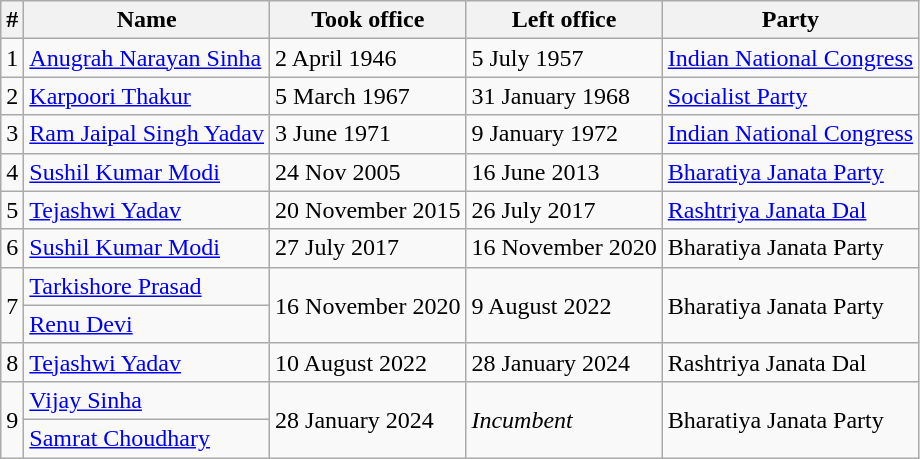<table class="wikitable">
<tr>
<th>#</th>
<th>Name</th>
<th>Took office</th>
<th>Left office</th>
<th>Party</th>
</tr>
<tr>
<td>1</td>
<td><a href='#'>Anugrah Narayan Sinha</a></td>
<td>2 April 1946</td>
<td>5 July  1957</td>
<td> <a href='#'>Indian National Congress</a></td>
</tr>
<tr>
<td>2</td>
<td><a href='#'>Karpoori Thakur</a></td>
<td>5 March  1967</td>
<td>31 January 1968</td>
<td><a href='#'>Socialist Party</a></td>
</tr>
<tr>
<td>3</td>
<td><a href='#'>Ram Jaipal Singh Yadav</a></td>
<td>3 June 1971</td>
<td>9 January 1972</td>
<td><a href='#'>Indian National Congress</a></td>
</tr>
<tr>
<td>4</td>
<td><a href='#'>Sushil Kumar Modi</a></td>
<td>24 Nov  2005</td>
<td>16 June 2013</td>
<td><a href='#'>Bharatiya Janata Party</a></td>
</tr>
<tr>
<td>5</td>
<td><a href='#'>Tejashwi Yadav</a></td>
<td>20 November 2015</td>
<td>26 July 2017</td>
<td><a href='#'>Rashtriya Janata Dal</a></td>
</tr>
<tr>
<td>6</td>
<td><a href='#'>Sushil Kumar Modi</a></td>
<td>27 July 2017</td>
<td>16 November 2020</td>
<td>Bharatiya Janata Party</td>
</tr>
<tr>
<td rowspan="2">7</td>
<td><a href='#'>Tarkishore Prasad</a></td>
<td rowspan="2">16 November 2020</td>
<td rowspan="2">9 August 2022</td>
<td rowspan="2">Bharatiya Janata Party</td>
</tr>
<tr>
<td><a href='#'>Renu Devi</a></td>
</tr>
<tr>
<td>8</td>
<td><a href='#'>Tejashwi Yadav</a></td>
<td>10 August 2022</td>
<td>28 January 2024</td>
<td>Rashtriya Janata Dal</td>
</tr>
<tr>
<td rowspan="2">9</td>
<td><a href='#'>Vijay Sinha</a></td>
<td rowspan="2">28 January 2024</td>
<td rowspan="2"><em>Incumbent</em></td>
<td rowspan="2">Bharatiya Janata Party</td>
</tr>
<tr>
<td><a href='#'>Samrat Choudhary</a></td>
</tr>
</table>
